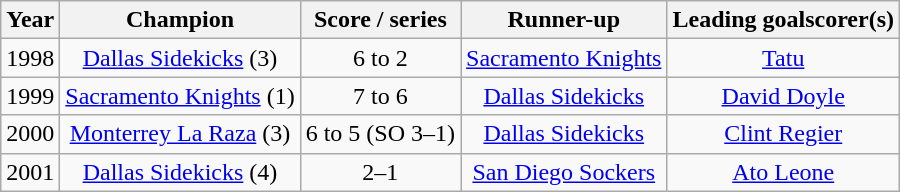<table class="wikitable">
<tr>
<th>Year</th>
<th>Champion</th>
<th>Score / series</th>
<th>Runner-up</th>
<th>Leading goalscorer(s)</th>
</tr>
<tr style="text-align: center;">
<td>1998</td>
<td><a href='#'>Dallas Sidekicks</a> (3)</td>
<td>6 to 2</td>
<td><a href='#'>Sacramento Knights</a></td>
<td><a href='#'>Tatu</a></td>
</tr>
<tr style="text-align: center;">
<td>1999</td>
<td><a href='#'>Sacramento Knights</a> (1)</td>
<td>7 to 6</td>
<td><a href='#'>Dallas Sidekicks</a></td>
<td><a href='#'>David Doyle</a></td>
</tr>
<tr style="text-align: center;">
<td>2000</td>
<td><a href='#'>Monterrey La Raza</a> (3)</td>
<td>6 to 5 (SO 3–1)</td>
<td><a href='#'>Dallas Sidekicks</a></td>
<td><a href='#'>Clint Regier</a></td>
</tr>
<tr style="text-align: center;">
<td>2001</td>
<td><a href='#'>Dallas Sidekicks</a> (4)</td>
<td>2–1</td>
<td><a href='#'>San Diego Sockers</a></td>
<td><a href='#'>Ato Leone</a></td>
</tr>
</table>
